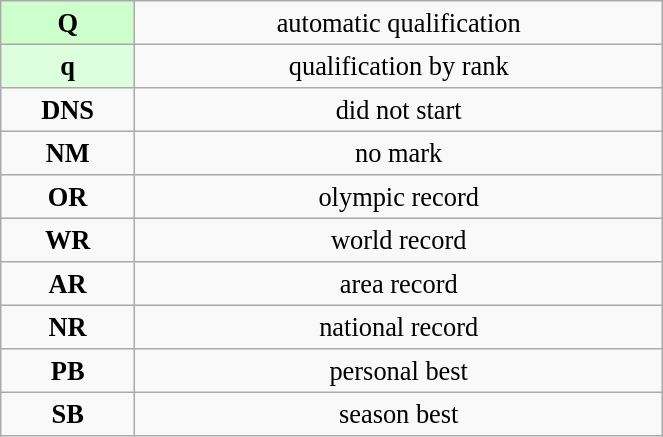<table class="wikitable" style=" text-align:center; font-size:110%;" width="35%">
<tr>
<td bgcolor="ccffcc"><strong>Q</strong></td>
<td>automatic qualification</td>
</tr>
<tr>
<td bgcolor="ddffdd"><strong>q</strong></td>
<td>qualification by rank</td>
</tr>
<tr>
<td><strong>DNS</strong></td>
<td>did not start</td>
</tr>
<tr>
<td><strong>NM</strong></td>
<td>no mark</td>
</tr>
<tr>
<td><strong>OR</strong></td>
<td>olympic record</td>
</tr>
<tr>
<td><strong>WR</strong></td>
<td>world record</td>
</tr>
<tr>
<td><strong>AR</strong></td>
<td>area record</td>
</tr>
<tr>
<td><strong>NR</strong></td>
<td>national record</td>
</tr>
<tr>
<td><strong>PB</strong></td>
<td>personal best</td>
</tr>
<tr>
<td><strong>SB</strong></td>
<td>season best</td>
</tr>
</table>
